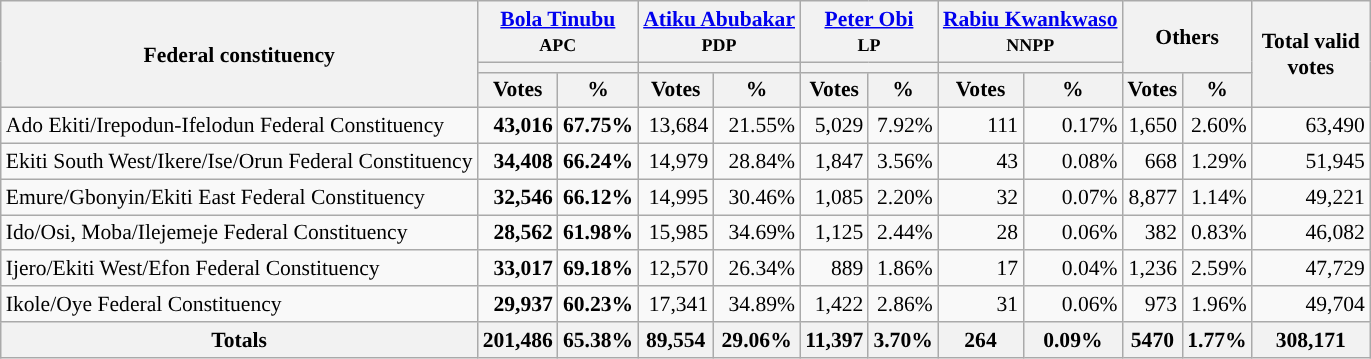<table class="wikitable sortable" style="text-align:right; font-size:90%">
<tr>
<th rowspan="3" style="max-width:7.5em;">Federal constituency</th>
<th colspan="2"><a href='#'>Bola Tinubu</a><br><small>APC</small></th>
<th colspan="2"><a href='#'>Atiku Abubakar</a><br><small>PDP</small></th>
<th colspan="2"><a href='#'>Peter Obi</a><br><small>LP</small></th>
<th colspan="2"><a href='#'>Rabiu Kwankwaso</a><br><small>NNPP</small></th>
<th colspan="2" rowspan="2">Others</th>
<th rowspan="3" style="max-width:5em;">Total valid votes</th>
</tr>
<tr>
<th colspan=2 style="background-color:"></th>
<th colspan=2 style="background-color:"></th>
<th colspan=2 style="background-color:"></th>
<th colspan=2 style="background-color:"></th>
</tr>
<tr>
<th>Votes</th>
<th>%</th>
<th>Votes</th>
<th>%</th>
<th>Votes</th>
<th>%</th>
<th>Votes</th>
<th>%</th>
<th>Votes</th>
<th>%</th>
</tr>
<tr style="background-color:#">
<td style="text-align:left;">Ado Ekiti/Irepodun-Ifelodun Federal Constituency</td>
<td><strong>43,016</strong></td>
<td><strong>67.75%</strong></td>
<td>13,684</td>
<td>21.55%</td>
<td>5,029</td>
<td>7.92%</td>
<td>111</td>
<td>0.17%</td>
<td>1,650</td>
<td>2.60%</td>
<td>63,490</td>
</tr>
<tr style="background-color:#">
<td style="text-align:left;">Ekiti South West/Ikere/Ise/Orun Federal Constituency</td>
<td><strong>34,408</strong></td>
<td><strong>66.24%</strong></td>
<td>14,979</td>
<td>28.84%</td>
<td>1,847</td>
<td>3.56%</td>
<td>43</td>
<td>0.08%</td>
<td>668</td>
<td>1.29%</td>
<td>51,945</td>
</tr>
<tr style="background-color:#">
<td style="text-align:left;">Emure/Gbonyin/Ekiti East Federal Constituency</td>
<td><strong>32,546</strong></td>
<td><strong>66.12%</strong></td>
<td>14,995</td>
<td>30.46%</td>
<td>1,085</td>
<td>2.20%</td>
<td>32</td>
<td>0.07%</td>
<td>8,877</td>
<td>1.14%</td>
<td>49,221</td>
</tr>
<tr style="background-color:#">
<td style="text-align:left;">Ido/Osi, Moba/Ilejemeje Federal Constituency</td>
<td><strong>28,562</strong></td>
<td><strong>61.98%</strong></td>
<td>15,985</td>
<td>34.69%</td>
<td>1,125</td>
<td>2.44%</td>
<td>28</td>
<td>0.06%</td>
<td>382</td>
<td>0.83%</td>
<td>46,082</td>
</tr>
<tr style="background-color:#">
<td style="text-align:left;">Ijero/Ekiti West/Efon Federal Constituency</td>
<td><strong>33,017</strong></td>
<td><strong>69.18%</strong></td>
<td>12,570</td>
<td>26.34%</td>
<td>889</td>
<td>1.86%</td>
<td>17</td>
<td>0.04%</td>
<td>1,236</td>
<td>2.59%</td>
<td>47,729</td>
</tr>
<tr style="background-color:#">
<td style="text-align:left;">Ikole/Oye Federal Constituency</td>
<td><strong>29,937</strong></td>
<td><strong>60.23%</strong></td>
<td>17,341</td>
<td>34.89%</td>
<td>1,422</td>
<td>2.86%</td>
<td>31</td>
<td>0.06%</td>
<td>973</td>
<td>1.96%</td>
<td>49,704</td>
</tr>
<tr>
<th>Totals</th>
<th>201,486</th>
<th>65.38%</th>
<th>89,554</th>
<th>29.06%</th>
<th>11,397</th>
<th>3.70%</th>
<th>264</th>
<th>0.09%</th>
<th>5470</th>
<th>1.77%</th>
<th>308,171</th>
</tr>
</table>
